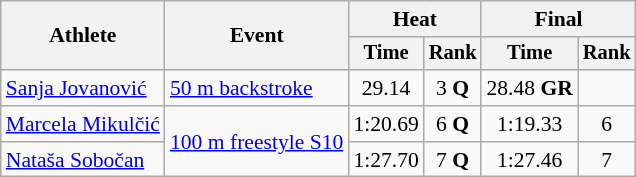<table class=wikitable style="font-size:90%">
<tr>
<th rowspan="2">Athlete</th>
<th rowspan="2">Event</th>
<th colspan="2">Heat</th>
<th colspan="2">Final</th>
</tr>
<tr style="font-size:95%">
<th>Time</th>
<th>Rank</th>
<th>Time</th>
<th>Rank</th>
</tr>
<tr align=center>
<td align=left><a href='#'>Sanja Jovanović</a></td>
<td align=left><a href='#'>50 m backstroke</a></td>
<td>29.14</td>
<td>3 <strong>Q</strong></td>
<td>28.48 <strong>GR</strong></td>
<td></td>
</tr>
<tr align=center>
<td align=left><a href='#'>Marcela Mikulčić</a></td>
<td align=left rowspan=2><a href='#'>100 m freestyle S10</a></td>
<td>1:20.69</td>
<td>6 <strong>Q</strong></td>
<td>1:19.33</td>
<td>6</td>
</tr>
<tr align=center>
<td align=left><a href='#'>Nataša Sobočan</a></td>
<td>1:27.70</td>
<td>7 <strong>Q</strong></td>
<td>1:27.46</td>
<td>7</td>
</tr>
</table>
